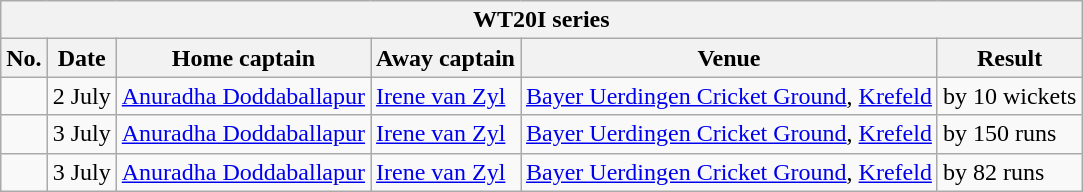<table class="wikitable">
<tr>
<th colspan="6">WT20I series</th>
</tr>
<tr>
<th>No.</th>
<th>Date</th>
<th>Home captain</th>
<th>Away captain</th>
<th>Venue</th>
<th>Result</th>
</tr>
<tr>
<td></td>
<td>2 July</td>
<td><a href='#'>Anuradha Doddaballapur</a></td>
<td><a href='#'>Irene van Zyl</a></td>
<td><a href='#'>Bayer Uerdingen Cricket Ground</a>, <a href='#'>Krefeld</a></td>
<td> by 10 wickets</td>
</tr>
<tr>
<td></td>
<td>3 July</td>
<td><a href='#'>Anuradha Doddaballapur</a></td>
<td><a href='#'>Irene van Zyl</a></td>
<td><a href='#'>Bayer Uerdingen Cricket Ground</a>, <a href='#'>Krefeld</a></td>
<td> by 150 runs</td>
</tr>
<tr>
<td></td>
<td>3 July</td>
<td><a href='#'>Anuradha Doddaballapur</a></td>
<td><a href='#'>Irene van Zyl</a></td>
<td><a href='#'>Bayer Uerdingen Cricket Ground</a>, <a href='#'>Krefeld</a></td>
<td> by 82 runs</td>
</tr>
</table>
